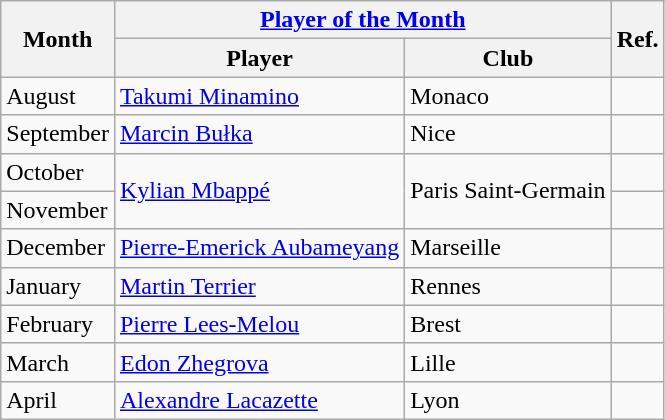<table class="wikitable">
<tr>
<th rowspan="2">Month</th>
<th colspan="2"><a href='#'>Player of the Month</a></th>
<th rowspan="2">Ref.</th>
</tr>
<tr>
<th>Player</th>
<th>Club</th>
</tr>
<tr>
<td>August</td>
<td> <a href='#'>Takumi Minamino</a></td>
<td>Monaco</td>
<td></td>
</tr>
<tr>
<td>September</td>
<td> <a href='#'>Marcin Bułka</a></td>
<td>Nice</td>
<td></td>
</tr>
<tr>
<td>October</td>
<td rowspan="2"> <a href='#'>Kylian Mbappé</a></td>
<td rowspan="2">Paris Saint-Germain</td>
<td></td>
</tr>
<tr>
<td>November</td>
<td></td>
</tr>
<tr>
<td>December</td>
<td> <a href='#'>Pierre-Emerick Aubameyang</a></td>
<td>Marseille</td>
<td></td>
</tr>
<tr>
<td>January</td>
<td> <a href='#'>Martin Terrier</a></td>
<td>Rennes</td>
<td></td>
</tr>
<tr>
<td>February</td>
<td> <a href='#'>Pierre Lees-Melou</a></td>
<td>Brest</td>
<td></td>
</tr>
<tr>
<td>March</td>
<td> <a href='#'>Edon Zhegrova</a></td>
<td>Lille</td>
<td></td>
</tr>
<tr>
<td>April</td>
<td> <a href='#'>Alexandre Lacazette</a></td>
<td>Lyon</td>
<td></td>
</tr>
</table>
